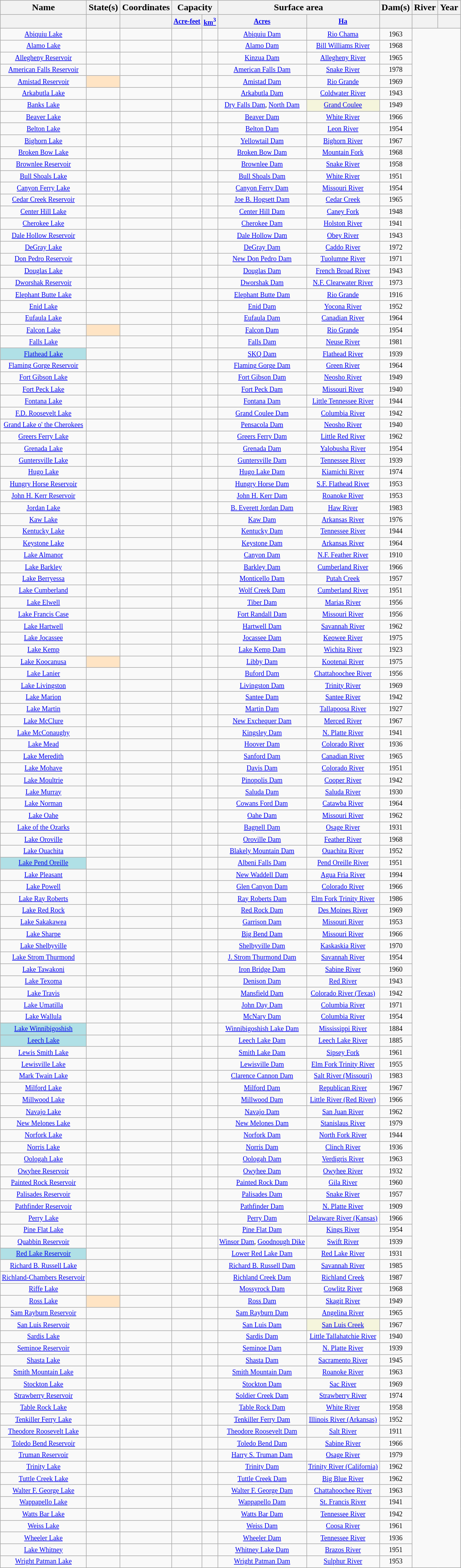<table class="wikitable sortable" border="1">
<tr style="text-align:center;">
<th>Name</th>
<th>State(s)</th>
<th>Coordinates</th>
<th colspan=2>Capacity</th>
<th colspan=2>Surface area</th>
<th>Dam(s)</th>
<th>River</th>
<th>Year</th>
</tr>
<tr style="font-size:9pt; text-align:center;">
<th></th>
<th></th>
<th></th>
<th><a href='#'>Acre-feet</a></th>
<th><a href='#'>km<sup>3</sup></a></th>
<th><a href='#'>Acres</a></th>
<th><a href='#'>Ha</a></th>
<th></th>
<th></th>
<th></th>
</tr>
<tr style="font-size:9pt; text-align:center;">
<td><a href='#'>Abiquiu Lake</a></td>
<td></td>
<td></td>
<td></td>
<td></td>
<td><a href='#'>Abiquiu Dam</a></td>
<td><a href='#'>Rio Chama</a></td>
<td>1963</td>
</tr>
<tr style="font-size:9pt; text-align:center;">
<td><a href='#'>Alamo Lake</a></td>
<td></td>
<td></td>
<td></td>
<td></td>
<td><a href='#'>Alamo Dam</a></td>
<td><a href='#'>Bill Williams River</a></td>
<td>1968</td>
</tr>
<tr style="font-size:9pt; text-align:center;">
<td><a href='#'>Allegheny Reservoir</a></td>
<td><br></td>
<td></td>
<td></td>
<td></td>
<td><a href='#'>Kinzua Dam</a></td>
<td><a href='#'>Allegheny River</a></td>
<td>1965</td>
</tr>
<tr style="font-size:9pt; text-align:center;">
<td><a href='#'>American Falls Reservoir</a></td>
<td></td>
<td></td>
<td></td>
<td></td>
<td><a href='#'>American Falls Dam</a></td>
<td><a href='#'>Snake River</a></td>
<td>1978</td>
</tr>
<tr style="font-size:9pt; text-align:center;">
<td><a href='#'>Amistad Reservoir</a></td>
<td bgcolor="#FFE4C4"><br></td>
<td></td>
<td></td>
<td></td>
<td><a href='#'>Amistad Dam</a></td>
<td><a href='#'>Rio Grande</a></td>
<td>1969</td>
</tr>
<tr style="font-size:9pt; text-align:center;">
<td><a href='#'>Arkabutla Lake</a></td>
<td></td>
<td></td>
<td></td>
<td></td>
<td><a href='#'>Arkabutla Dam</a></td>
<td><a href='#'>Coldwater River</a></td>
<td>1943</td>
</tr>
<tr style="font-size:9pt; text-align:center;">
<td><a href='#'>Banks Lake</a></td>
<td></td>
<td></td>
<td></td>
<td></td>
<td><a href='#'>Dry Falls Dam</a>, <a href='#'>North Dam</a></td>
<td bgcolor="#F5F5DC"><a href='#'>Grand Coulee</a></td>
<td>1949</td>
</tr>
<tr style="font-size:9pt; text-align:center;">
<td><a href='#'>Beaver Lake</a></td>
<td></td>
<td></td>
<td></td>
<td></td>
<td><a href='#'>Beaver Dam</a></td>
<td><a href='#'>White River</a></td>
<td>1966</td>
</tr>
<tr style="font-size:9pt; text-align:center;">
<td><a href='#'>Belton Lake</a></td>
<td></td>
<td></td>
<td></td>
<td></td>
<td><a href='#'>Belton Dam</a></td>
<td><a href='#'>Leon River</a></td>
<td>1954</td>
</tr>
<tr style="font-size:9pt; text-align:center;">
<td><a href='#'>Bighorn Lake</a></td>
<td><br></td>
<td></td>
<td></td>
<td></td>
<td><a href='#'>Yellowtail Dam</a></td>
<td><a href='#'>Bighorn River</a></td>
<td>1967</td>
</tr>
<tr style="font-size:9pt; text-align:center;">
<td><a href='#'>Broken Bow Lake</a></td>
<td></td>
<td></td>
<td></td>
<td></td>
<td><a href='#'>Broken Bow Dam</a></td>
<td><a href='#'>Mountain Fork</a></td>
<td>1968</td>
</tr>
<tr style="font-size:9pt; text-align:center;">
<td><a href='#'>Brownlee Reservoir</a></td>
<td><br></td>
<td></td>
<td></td>
<td></td>
<td><a href='#'>Brownlee Dam</a></td>
<td><a href='#'>Snake River</a></td>
<td>1958</td>
</tr>
<tr style="font-size:9pt; text-align:center;">
<td><a href='#'>Bull Shoals Lake</a></td>
<td><br></td>
<td></td>
<td></td>
<td></td>
<td><a href='#'>Bull Shoals Dam</a></td>
<td><a href='#'>White River</a></td>
<td>1951</td>
</tr>
<tr style="font-size:9pt; text-align:center;">
<td><a href='#'>Canyon Ferry Lake</a></td>
<td></td>
<td></td>
<td></td>
<td></td>
<td><a href='#'>Canyon Ferry Dam</a></td>
<td><a href='#'>Missouri River</a></td>
<td>1954</td>
</tr>
<tr style="font-size:9pt; text-align:center;">
<td><a href='#'>Cedar Creek Reservoir</a></td>
<td></td>
<td></td>
<td></td>
<td></td>
<td><a href='#'>Joe B. Hogsett Dam</a></td>
<td><a href='#'>Cedar Creek</a></td>
<td>1965</td>
</tr>
<tr style="font-size:9pt; text-align:center;">
<td><a href='#'>Center Hill Lake</a></td>
<td></td>
<td></td>
<td></td>
<td></td>
<td><a href='#'>Center Hill Dam</a></td>
<td><a href='#'>Caney Fork</a></td>
<td>1948</td>
</tr>
<tr style="font-size:9pt; text-align:center;">
<td><a href='#'>Cherokee Lake</a></td>
<td></td>
<td></td>
<td></td>
<td></td>
<td><a href='#'>Cherokee Dam</a></td>
<td><a href='#'>Holston River</a></td>
<td>1941</td>
</tr>
<tr style="font-size:9pt; text-align:center;">
<td><a href='#'>Dale Hollow Reservoir</a></td>
<td><br></td>
<td></td>
<td></td>
<td></td>
<td><a href='#'>Dale Hollow Dam</a></td>
<td><a href='#'>Obey River</a></td>
<td>1943</td>
</tr>
<tr style="font-size:9pt; text-align:center;">
<td><a href='#'>DeGray Lake</a></td>
<td></td>
<td></td>
<td></td>
<td></td>
<td><a href='#'>DeGray Dam</a></td>
<td><a href='#'>Caddo River</a></td>
<td>1972</td>
</tr>
<tr style="font-size:9pt; text-align:center;">
<td><a href='#'>Don Pedro Reservoir</a></td>
<td></td>
<td></td>
<td></td>
<td></td>
<td><a href='#'>New Don Pedro Dam</a></td>
<td><a href='#'>Tuolumne River</a></td>
<td>1971</td>
</tr>
<tr style="font-size:9pt; text-align:center;">
<td><a href='#'>Douglas Lake</a></td>
<td></td>
<td></td>
<td></td>
<td></td>
<td><a href='#'>Douglas Dam</a></td>
<td><a href='#'>French Broad River</a></td>
<td>1943</td>
</tr>
<tr style="font-size:9pt; text-align:center;">
<td><a href='#'>Dworshak Reservoir</a></td>
<td></td>
<td></td>
<td></td>
<td></td>
<td><a href='#'>Dworshak Dam</a></td>
<td><a href='#'>N.F. Clearwater River</a></td>
<td>1973</td>
</tr>
<tr style="font-size:9pt; text-align:center;">
<td><a href='#'>Elephant Butte Lake</a></td>
<td></td>
<td></td>
<td></td>
<td></td>
<td><a href='#'>Elephant Butte Dam</a></td>
<td><a href='#'>Rio Grande</a></td>
<td>1916</td>
</tr>
<tr style="font-size:9pt; text-align:center;">
<td><a href='#'>Enid Lake</a></td>
<td></td>
<td></td>
<td></td>
<td></td>
<td><a href='#'>Enid Dam</a></td>
<td><a href='#'>Yocona River</a></td>
<td>1952</td>
</tr>
<tr style="font-size:9pt; text-align:center;">
<td><a href='#'>Eufaula Lake</a></td>
<td></td>
<td></td>
<td></td>
<td></td>
<td><a href='#'>Eufaula Dam</a></td>
<td><a href='#'>Canadian River</a></td>
<td>1964</td>
</tr>
<tr style="font-size:9pt; text-align:center;">
<td><a href='#'>Falcon Lake</a></td>
<td bgcolor="#FFE4C4"><br></td>
<td></td>
<td></td>
<td></td>
<td><a href='#'>Falcon Dam</a></td>
<td><a href='#'>Rio Grande</a></td>
<td>1954</td>
</tr>
<tr style="font-size:9pt; text-align:center;">
<td><a href='#'>Falls Lake</a></td>
<td></td>
<td></td>
<td></td>
<td></td>
<td><a href='#'>Falls Dam</a></td>
<td><a href='#'>Neuse River</a></td>
<td>1981</td>
</tr>
<tr style="font-size:9pt; text-align:center;">
<td bgcolor="#B0E0E6"><a href='#'>Flathead Lake</a></td>
<td></td>
<td></td>
<td></td>
<td></td>
<td><a href='#'>SKQ Dam</a></td>
<td><a href='#'>Flathead River</a></td>
<td>1939</td>
</tr>
<tr style="font-size:9pt; text-align:center;">
<td><a href='#'>Flaming Gorge Reservoir</a></td>
<td><br></td>
<td></td>
<td></td>
<td></td>
<td><a href='#'>Flaming Gorge Dam</a></td>
<td><a href='#'>Green River</a></td>
<td>1964</td>
</tr>
<tr style="font-size:9pt; text-align:center;">
<td><a href='#'>Fort Gibson Lake</a></td>
<td></td>
<td></td>
<td></td>
<td></td>
<td><a href='#'>Fort Gibson Dam</a></td>
<td><a href='#'>Neosho River</a></td>
<td>1949</td>
</tr>
<tr style="font-size:9pt; text-align:center;">
<td><a href='#'>Fort Peck Lake</a></td>
<td></td>
<td></td>
<td></td>
<td></td>
<td><a href='#'>Fort Peck Dam</a></td>
<td><a href='#'>Missouri River</a></td>
<td>1940</td>
</tr>
<tr style="font-size:9pt; text-align:center;">
<td><a href='#'>Fontana Lake</a></td>
<td></td>
<td></td>
<td></td>
<td></td>
<td><a href='#'>Fontana Dam</a></td>
<td><a href='#'>Little Tennessee River</a></td>
<td>1944</td>
</tr>
<tr style="font-size:9pt; text-align:center;">
<td><a href='#'>F.D. Roosevelt Lake</a></td>
<td></td>
<td></td>
<td></td>
<td></td>
<td><a href='#'>Grand Coulee Dam</a></td>
<td><a href='#'>Columbia River</a></td>
<td>1942</td>
</tr>
<tr style="font-size:9pt; text-align:center;">
<td><a href='#'>Grand Lake o' the Cherokees</a></td>
<td></td>
<td></td>
<td></td>
<td></td>
<td><a href='#'>Pensacola Dam</a></td>
<td><a href='#'>Neosho River</a></td>
<td>1940</td>
</tr>
<tr style="font-size:9pt; text-align:center;">
<td><a href='#'>Greers Ferry Lake</a></td>
<td></td>
<td></td>
<td></td>
<td></td>
<td><a href='#'>Greers Ferry Dam</a></td>
<td><a href='#'>Little Red River</a></td>
<td>1962</td>
</tr>
<tr style="font-size:9pt; text-align:center;">
<td><a href='#'>Grenada Lake</a></td>
<td></td>
<td></td>
<td></td>
<td></td>
<td><a href='#'>Grenada Dam</a></td>
<td><a href='#'>Yalobusha River</a></td>
<td>1954</td>
</tr>
<tr style="font-size:9pt; text-align:center;">
<td><a href='#'>Guntersville Lake</a></td>
<td></td>
<td></td>
<td></td>
<td></td>
<td><a href='#'>Guntersville Dam</a></td>
<td><a href='#'>Tennessee River</a></td>
<td>1939</td>
</tr>
<tr style="font-size:9pt; text-align:center;">
<td><a href='#'>Hugo Lake</a></td>
<td></td>
<td></td>
<td></td>
<td></td>
<td><a href='#'>Hugo Lake Dam</a></td>
<td><a href='#'>Kiamichi River</a></td>
<td>1974</td>
</tr>
<tr style="font-size:9pt; text-align:center;">
<td><a href='#'>Hungry Horse Reservoir</a></td>
<td></td>
<td></td>
<td></td>
<td></td>
<td><a href='#'>Hungry Horse Dam</a></td>
<td><a href='#'>S.F. Flathead River</a></td>
<td>1953</td>
</tr>
<tr style="font-size:9pt; text-align:center;">
<td><a href='#'>John H. Kerr Reservoir</a></td>
<td><br></td>
<td></td>
<td></td>
<td></td>
<td><a href='#'>John H. Kerr Dam</a></td>
<td><a href='#'>Roanoke River</a></td>
<td>1953</td>
</tr>
<tr style="font-size:9pt; text-align:center;">
<td><a href='#'>Jordan Lake</a></td>
<td></td>
<td></td>
<td></td>
<td></td>
<td><a href='#'>B. Everett Jordan Dam</a></td>
<td><a href='#'>Haw River</a></td>
<td>1983</td>
</tr>
<tr style="font-size:9pt; text-align:center;">
<td><a href='#'>Kaw Lake</a></td>
<td></td>
<td></td>
<td></td>
<td></td>
<td><a href='#'>Kaw Dam</a></td>
<td><a href='#'>Arkansas River</a></td>
<td>1976</td>
</tr>
<tr style="font-size:9pt; text-align:center;">
<td><a href='#'>Kentucky Lake</a></td>
<td><br></td>
<td></td>
<td></td>
<td></td>
<td><a href='#'>Kentucky Dam</a></td>
<td><a href='#'>Tennessee River</a></td>
<td>1944</td>
</tr>
<tr style="font-size:9pt; text-align:center;">
<td><a href='#'>Keystone Lake</a></td>
<td></td>
<td></td>
<td></td>
<td></td>
<td><a href='#'>Keystone Dam</a></td>
<td><a href='#'>Arkansas River</a></td>
<td>1964</td>
</tr>
<tr style="font-size:9pt; text-align:center;">
<td><a href='#'>Lake Almanor</a></td>
<td></td>
<td></td>
<td></td>
<td></td>
<td><a href='#'>Canyon Dam</a></td>
<td><a href='#'>N.F. Feather River</a></td>
<td>1910</td>
</tr>
<tr style="font-size:9pt; text-align:center;">
<td><a href='#'>Lake Barkley</a></td>
<td><br></td>
<td></td>
<td></td>
<td></td>
<td><a href='#'>Barkley Dam</a></td>
<td><a href='#'>Cumberland River</a></td>
<td>1966</td>
</tr>
<tr style="font-size:9pt; text-align:center;">
<td><a href='#'>Lake Berryessa</a></td>
<td></td>
<td></td>
<td></td>
<td></td>
<td><a href='#'>Monticello Dam</a></td>
<td><a href='#'>Putah Creek</a></td>
<td>1957</td>
</tr>
<tr style="font-size:9pt; text-align:center;">
<td><a href='#'>Lake Cumberland</a></td>
<td></td>
<td></td>
<td></td>
<td></td>
<td><a href='#'>Wolf Creek Dam</a></td>
<td><a href='#'>Cumberland River</a></td>
<td>1951</td>
</tr>
<tr style="font-size:9pt; text-align:center;">
<td><a href='#'>Lake Elwell</a></td>
<td></td>
<td></td>
<td></td>
<td></td>
<td><a href='#'>Tiber Dam</a></td>
<td><a href='#'>Marias River</a></td>
<td>1956</td>
</tr>
<tr style="font-size:9pt; text-align:center;">
<td><a href='#'>Lake Francis Case</a></td>
<td></td>
<td></td>
<td></td>
<td></td>
<td><a href='#'>Fort Randall Dam</a></td>
<td><a href='#'>Missouri River</a></td>
<td>1956</td>
</tr>
<tr style="font-size:9pt; text-align:center;">
<td><a href='#'>Lake Hartwell</a></td>
<td><br></td>
<td></td>
<td></td>
<td></td>
<td><a href='#'>Hartwell Dam</a></td>
<td><a href='#'>Savannah River</a></td>
<td>1962</td>
</tr>
<tr style="font-size:9pt; text-align:center;">
<td><a href='#'>Lake Jocassee</a></td>
<td><br></td>
<td></td>
<td></td>
<td></td>
<td><a href='#'>Jocassee Dam</a></td>
<td><a href='#'>Keowee River</a></td>
<td>1975</td>
</tr>
<tr style="font-size:9pt; text-align:center;">
<td><a href='#'>Lake Kemp</a></td>
<td></td>
<td></td>
<td></td>
<td></td>
<td><a href='#'>Lake Kemp Dam</a></td>
<td><a href='#'>Wichita River</a></td>
<td>1923</td>
</tr>
<tr style="font-size:9pt; text-align:center;">
<td><a href='#'>Lake Koocanusa</a></td>
<td bgcolor="#FFE4C4"><br></td>
<td></td>
<td></td>
<td></td>
<td><a href='#'>Libby Dam</a></td>
<td><a href='#'>Kootenai River</a></td>
<td>1975</td>
</tr>
<tr style="font-size:9pt; text-align:center;">
<td><a href='#'>Lake Lanier</a></td>
<td></td>
<td></td>
<td></td>
<td></td>
<td><a href='#'>Buford Dam</a></td>
<td><a href='#'>Chattahoochee River</a></td>
<td>1956</td>
</tr>
<tr style="font-size:9pt; text-align:center;">
<td><a href='#'>Lake Livingston</a></td>
<td></td>
<td></td>
<td></td>
<td></td>
<td><a href='#'>Livingston Dam</a></td>
<td><a href='#'>Trinity River</a></td>
<td>1969</td>
</tr>
<tr style="font-size:9pt; text-align:center;">
<td><a href='#'>Lake Marion</a></td>
<td></td>
<td></td>
<td></td>
<td></td>
<td><a href='#'>Santee Dam</a></td>
<td><a href='#'>Santee River</a></td>
<td>1942</td>
</tr>
<tr style="font-size:9pt; text-align:center;">
<td><a href='#'>Lake Martin</a></td>
<td></td>
<td></td>
<td></td>
<td></td>
<td><a href='#'>Martin Dam</a></td>
<td><a href='#'>Tallapoosa River</a></td>
<td>1927</td>
</tr>
<tr style="font-size:9pt; text-align:center;">
<td><a href='#'>Lake McClure</a></td>
<td></td>
<td></td>
<td></td>
<td></td>
<td><a href='#'>New Exchequer Dam</a></td>
<td><a href='#'>Merced River</a></td>
<td>1967</td>
</tr>
<tr style="font-size:9pt; text-align:center;">
<td><a href='#'>Lake McConaughy</a></td>
<td></td>
<td></td>
<td></td>
<td></td>
<td><a href='#'>Kingsley Dam</a></td>
<td><a href='#'>N. Platte River</a></td>
<td>1941</td>
</tr>
<tr style="font-size:9pt; text-align:center;">
<td><a href='#'>Lake Mead</a></td>
<td><br></td>
<td></td>
<td></td>
<td></td>
<td><a href='#'>Hoover Dam</a></td>
<td><a href='#'>Colorado River</a></td>
<td>1936</td>
</tr>
<tr style="font-size:9pt; text-align:center;">
<td><a href='#'>Lake Meredith</a></td>
<td></td>
<td></td>
<td></td>
<td></td>
<td><a href='#'>Sanford Dam</a></td>
<td><a href='#'>Canadian River</a></td>
<td>1965</td>
</tr>
<tr style="font-size:9pt; text-align:center;">
<td><a href='#'>Lake Mohave</a></td>
<td><br></td>
<td></td>
<td></td>
<td></td>
<td><a href='#'>Davis Dam</a></td>
<td><a href='#'>Colorado River</a></td>
<td>1951</td>
</tr>
<tr style="font-size:9pt; text-align:center;">
<td><a href='#'>Lake Moultrie</a></td>
<td></td>
<td></td>
<td></td>
<td></td>
<td><a href='#'>Pinopolis Dam</a></td>
<td><a href='#'>Cooper River</a></td>
<td>1942</td>
</tr>
<tr style="font-size:9pt; text-align:center;">
<td><a href='#'>Lake Murray</a></td>
<td></td>
<td></td>
<td></td>
<td></td>
<td><a href='#'>Saluda Dam</a></td>
<td><a href='#'>Saluda River</a></td>
<td>1930</td>
</tr>
<tr style="font-size:9pt; text-align:center;">
<td><a href='#'>Lake Norman</a></td>
<td></td>
<td></td>
<td></td>
<td></td>
<td><a href='#'>Cowans Ford Dam</a></td>
<td><a href='#'>Catawba River</a></td>
<td>1964</td>
</tr>
<tr style="font-size:9pt; text-align:center;">
<td><a href='#'>Lake Oahe</a></td>
<td><br></td>
<td></td>
<td></td>
<td></td>
<td><a href='#'>Oahe Dam</a></td>
<td><a href='#'>Missouri River</a></td>
<td>1962</td>
</tr>
<tr style="font-size:9pt; text-align:center;">
<td><a href='#'>Lake of the Ozarks</a></td>
<td></td>
<td></td>
<td></td>
<td></td>
<td><a href='#'>Bagnell Dam</a></td>
<td><a href='#'>Osage River</a></td>
<td>1931</td>
</tr>
<tr style="font-size:9pt; text-align:center;">
<td><a href='#'>Lake Oroville</a></td>
<td></td>
<td></td>
<td></td>
<td></td>
<td><a href='#'>Oroville Dam</a></td>
<td><a href='#'>Feather River</a></td>
<td>1968</td>
</tr>
<tr style="font-size:9pt; text-align:center;">
<td><a href='#'>Lake Ouachita</a></td>
<td></td>
<td></td>
<td></td>
<td></td>
<td><a href='#'>Blakely Mountain Dam</a></td>
<td><a href='#'>Ouachita River</a></td>
<td>1952</td>
</tr>
<tr style="font-size:9pt; text-align:center;">
<td bgcolor="#B0E0E6"><a href='#'>Lake Pend Oreille</a></td>
<td></td>
<td></td>
<td></td>
<td></td>
<td><a href='#'>Albeni Falls Dam</a></td>
<td><a href='#'>Pend Oreille River</a></td>
<td>1951</td>
</tr>
<tr style="font-size:9pt; text-align:center;">
<td><a href='#'>Lake Pleasant</a></td>
<td></td>
<td></td>
<td></td>
<td></td>
<td><a href='#'>New Waddell Dam</a></td>
<td><a href='#'>Agua Fria River</a></td>
<td>1994</td>
</tr>
<tr style="font-size:9pt; text-align:center;">
<td><a href='#'>Lake Powell</a></td>
<td><br></td>
<td></td>
<td></td>
<td></td>
<td><a href='#'>Glen Canyon Dam</a></td>
<td><a href='#'>Colorado River</a></td>
<td>1966</td>
</tr>
<tr style="font-size:9pt; text-align:center;">
<td><a href='#'>Lake Ray Roberts</a></td>
<td></td>
<td></td>
<td></td>
<td></td>
<td><a href='#'>Ray Roberts Dam</a></td>
<td><a href='#'>Elm Fork Trinity River</a></td>
<td>1986</td>
</tr>
<tr style="font-size:9pt; text-align:center;">
<td><a href='#'>Lake Red Rock</a></td>
<td></td>
<td></td>
<td></td>
<td></td>
<td><a href='#'>Red Rock Dam</a></td>
<td><a href='#'>Des Moines River</a></td>
<td>1969</td>
</tr>
<tr style="font-size:9pt; text-align:center;">
<td><a href='#'>Lake Sakakawea</a></td>
<td></td>
<td></td>
<td></td>
<td></td>
<td><a href='#'>Garrison Dam</a></td>
<td><a href='#'>Missouri River</a></td>
<td>1953</td>
</tr>
<tr style="font-size:9pt; text-align:center;">
<td><a href='#'>Lake Sharpe</a></td>
<td></td>
<td></td>
<td></td>
<td></td>
<td><a href='#'>Big Bend Dam</a></td>
<td><a href='#'>Missouri River</a></td>
<td>1966</td>
</tr>
<tr style="font-size:9pt; text-align:center;">
<td><a href='#'>Lake Shelbyville</a></td>
<td></td>
<td></td>
<td></td>
<td></td>
<td><a href='#'>Shelbyville Dam</a></td>
<td><a href='#'>Kaskaskia River</a></td>
<td>1970</td>
</tr>
<tr style="font-size:9pt; text-align:center;">
<td><a href='#'>Lake Strom Thurmond</a></td>
<td><br></td>
<td></td>
<td></td>
<td></td>
<td><a href='#'>J. Strom Thurmond Dam</a></td>
<td><a href='#'>Savannah River</a></td>
<td>1954</td>
</tr>
<tr style="font-size:9pt; text-align:center;">
<td><a href='#'>Lake Tawakoni</a></td>
<td></td>
<td></td>
<td></td>
<td></td>
<td><a href='#'>Iron Bridge Dam</a></td>
<td><a href='#'>Sabine River</a></td>
<td>1960</td>
</tr>
<tr style="font-size:9pt; text-align:center;">
<td><a href='#'>Lake Texoma</a></td>
<td><br></td>
<td></td>
<td></td>
<td></td>
<td><a href='#'>Denison Dam</a></td>
<td><a href='#'>Red River</a></td>
<td>1943</td>
</tr>
<tr style="font-size:9pt; text-align:center;">
<td><a href='#'>Lake Travis</a></td>
<td></td>
<td></td>
<td></td>
<td></td>
<td><a href='#'>Mansfield Dam</a></td>
<td><a href='#'>Colorado River (Texas)</a></td>
<td>1942</td>
</tr>
<tr style="font-size:9pt; text-align:center;">
<td><a href='#'>Lake Umatilla</a></td>
<td><br></td>
<td></td>
<td></td>
<td></td>
<td><a href='#'>John Day Dam</a></td>
<td><a href='#'>Columbia River</a></td>
<td>1971</td>
</tr>
<tr style="font-size:9pt; text-align:center;">
<td><a href='#'>Lake Wallula</a></td>
<td><br></td>
<td></td>
<td></td>
<td></td>
<td><a href='#'>McNary Dam</a></td>
<td><a href='#'>Columbia River</a></td>
<td>1954</td>
</tr>
<tr style="font-size:9pt; text-align:center;">
<td bgcolor="#B0E0E6"><a href='#'>Lake Winnibigoshish</a></td>
<td></td>
<td></td>
<td></td>
<td></td>
<td><a href='#'>Winnibigoshish Lake Dam</a></td>
<td><a href='#'>Mississippi River</a></td>
<td>1884</td>
</tr>
<tr style="font-size:9pt; text-align:center;">
<td bgcolor="#B0E0E6"><a href='#'>Leech Lake</a></td>
<td></td>
<td></td>
<td></td>
<td></td>
<td><a href='#'>Leech Lake Dam</a></td>
<td><a href='#'>Leech Lake River</a></td>
<td>1885</td>
</tr>
<tr style="font-size:9pt; text-align:center;">
<td><a href='#'>Lewis Smith Lake</a></td>
<td></td>
<td></td>
<td></td>
<td></td>
<td><a href='#'>Smith Lake Dam</a></td>
<td><a href='#'>Sipsey Fork</a></td>
<td>1961</td>
</tr>
<tr style="font-size:9pt; text-align:center;">
<td><a href='#'>Lewisville Lake</a></td>
<td></td>
<td></td>
<td></td>
<td></td>
<td><a href='#'>Lewisville Dam</a></td>
<td><a href='#'>Elm Fork Trinity River</a></td>
<td>1955</td>
</tr>
<tr style="font-size:9pt; text-align:center;">
<td><a href='#'>Mark Twain Lake</a></td>
<td></td>
<td></td>
<td></td>
<td></td>
<td><a href='#'>Clarence Cannon Dam</a></td>
<td><a href='#'>Salt River (Missouri)</a></td>
<td>1983</td>
</tr>
<tr style="font-size:9pt; text-align:center;">
<td><a href='#'>Milford Lake</a></td>
<td></td>
<td></td>
<td></td>
<td></td>
<td><a href='#'>Milford Dam</a></td>
<td><a href='#'>Republican River</a></td>
<td>1967</td>
</tr>
<tr style="font-size:9pt; text-align:center;">
<td><a href='#'>Millwood Lake</a></td>
<td></td>
<td></td>
<td></td>
<td></td>
<td><a href='#'>Millwood Dam</a></td>
<td><a href='#'>Little River (Red River)</a></td>
<td>1966</td>
</tr>
<tr style="font-size:9pt; text-align:center;">
<td><a href='#'>Navajo Lake</a></td>
<td><br></td>
<td></td>
<td></td>
<td></td>
<td><a href='#'>Navajo Dam</a></td>
<td><a href='#'>San Juan River</a></td>
<td>1962</td>
</tr>
<tr style="font-size:9pt; text-align:center;">
<td><a href='#'>New Melones Lake</a></td>
<td></td>
<td></td>
<td></td>
<td></td>
<td><a href='#'>New Melones Dam</a></td>
<td><a href='#'>Stanislaus River</a></td>
<td>1979</td>
</tr>
<tr style="font-size:9pt; text-align:center;">
<td><a href='#'>Norfork Lake</a></td>
<td><br></td>
<td></td>
<td></td>
<td></td>
<td><a href='#'>Norfork Dam</a></td>
<td><a href='#'>North Fork River</a></td>
<td>1944</td>
</tr>
<tr style="font-size:9pt; text-align:center;">
<td><a href='#'>Norris Lake</a></td>
<td></td>
<td></td>
<td></td>
<td></td>
<td><a href='#'>Norris Dam</a></td>
<td><a href='#'>Clinch River</a></td>
<td>1936</td>
</tr>
<tr style="font-size:9pt; text-align:center;">
<td><a href='#'>Oologah Lake</a></td>
<td></td>
<td></td>
<td></td>
<td></td>
<td><a href='#'>Oologah Dam</a></td>
<td><a href='#'>Verdigris River</a></td>
<td>1963</td>
</tr>
<tr style="font-size:9pt; text-align:center;">
<td><a href='#'>Owyhee Reservoir</a></td>
<td></td>
<td></td>
<td></td>
<td></td>
<td><a href='#'>Owyhee Dam</a></td>
<td><a href='#'>Owyhee River</a></td>
<td>1932</td>
</tr>
<tr style="font-size:9pt; text-align:center;">
<td><a href='#'>Painted Rock Reservoir</a></td>
<td></td>
<td></td>
<td></td>
<td></td>
<td><a href='#'>Painted Rock Dam</a></td>
<td><a href='#'>Gila River</a></td>
<td>1960</td>
</tr>
<tr style="font-size:9pt; text-align:center;">
<td><a href='#'>Palisades Reservoir</a></td>
<td><br></td>
<td></td>
<td></td>
<td></td>
<td><a href='#'>Palisades Dam</a></td>
<td><a href='#'>Snake River</a></td>
<td>1957</td>
</tr>
<tr style="font-size:9pt; text-align:center;">
<td><a href='#'>Pathfinder Reservoir</a></td>
<td></td>
<td></td>
<td></td>
<td></td>
<td><a href='#'>Pathfinder Dam</a></td>
<td><a href='#'>N. Platte River</a></td>
<td>1909</td>
</tr>
<tr style="font-size:9pt; text-align:center;">
<td><a href='#'>Perry Lake</a></td>
<td></td>
<td></td>
<td></td>
<td></td>
<td><a href='#'>Perry Dam</a></td>
<td><a href='#'>Delaware River (Kansas)</a></td>
<td>1966</td>
</tr>
<tr style="font-size:9pt; text-align:center;">
<td><a href='#'>Pine Flat Lake</a></td>
<td></td>
<td></td>
<td></td>
<td></td>
<td><a href='#'>Pine Flat Dam</a></td>
<td><a href='#'>Kings River</a></td>
<td>1954</td>
</tr>
<tr style="font-size:9pt; text-align:center;">
<td><a href='#'>Quabbin Reservoir</a></td>
<td></td>
<td></td>
<td></td>
<td></td>
<td><a href='#'>Winsor Dam</a>, <a href='#'>Goodnough Dike</a></td>
<td><a href='#'>Swift River</a></td>
<td>1939</td>
</tr>
<tr style="font-size:9pt; text-align:center;">
<td bgcolor="#B0E0E6"><a href='#'>Red Lake Reservoir</a></td>
<td></td>
<td></td>
<td></td>
<td></td>
<td><a href='#'>Lower Red Lake Dam</a></td>
<td><a href='#'>Red Lake River</a></td>
<td>1931</td>
</tr>
<tr style="font-size:9pt; text-align:center;">
<td><a href='#'>Richard B. Russell Lake</a></td>
<td><br></td>
<td></td>
<td></td>
<td></td>
<td><a href='#'>Richard B. Russell Dam</a></td>
<td><a href='#'>Savannah River</a></td>
<td>1985</td>
</tr>
<tr style="font-size:9pt; text-align:center;">
<td><a href='#'>Richland-Chambers Reservoir</a></td>
<td></td>
<td></td>
<td></td>
<td></td>
<td><a href='#'>Richland Creek Dam</a></td>
<td><a href='#'>Richland Creek</a></td>
<td>1987</td>
</tr>
<tr style="font-size:9pt; text-align:center;">
<td><a href='#'>Riffe Lake</a></td>
<td></td>
<td></td>
<td></td>
<td></td>
<td><a href='#'>Mossyrock Dam</a></td>
<td><a href='#'>Cowlitz River</a></td>
<td>1968</td>
</tr>
<tr style="font-size:9pt; text-align:center;">
<td><a href='#'>Ross Lake</a></td>
<td bgcolor="#FFE4C4"><br></td>
<td></td>
<td></td>
<td></td>
<td><a href='#'>Ross Dam</a></td>
<td><a href='#'>Skagit River</a></td>
<td>1949</td>
</tr>
<tr style="font-size:9pt; text-align:center;">
<td><a href='#'>Sam Rayburn Reservoir</a></td>
<td></td>
<td></td>
<td></td>
<td></td>
<td><a href='#'>Sam Rayburn Dam</a></td>
<td><a href='#'>Angelina River</a></td>
<td>1965</td>
</tr>
<tr style="font-size:9pt; text-align:center;">
<td><a href='#'>San Luis Reservoir</a></td>
<td></td>
<td></td>
<td></td>
<td></td>
<td><a href='#'>San Luis Dam</a></td>
<td bgcolor="#F5F5DC"><a href='#'>San Luis Creek</a></td>
<td>1967</td>
</tr>
<tr style="font-size:9pt; text-align:center;">
<td><a href='#'>Sardis Lake</a></td>
<td></td>
<td></td>
<td></td>
<td></td>
<td><a href='#'>Sardis Dam</a></td>
<td><a href='#'>Little Tallahatchie River</a></td>
<td>1940</td>
</tr>
<tr style="font-size:9pt; text-align:center;">
<td><a href='#'>Seminoe Reservoir</a></td>
<td></td>
<td></td>
<td></td>
<td></td>
<td><a href='#'>Seminoe Dam</a></td>
<td><a href='#'>N. Platte River</a></td>
<td>1939</td>
</tr>
<tr style="font-size:9pt; text-align:center;">
<td><a href='#'>Shasta Lake</a></td>
<td></td>
<td></td>
<td></td>
<td></td>
<td><a href='#'>Shasta Dam</a></td>
<td><a href='#'>Sacramento River</a></td>
<td>1945</td>
</tr>
<tr style="font-size:9pt; text-align:center;">
<td><a href='#'>Smith Mountain Lake</a></td>
<td></td>
<td></td>
<td></td>
<td></td>
<td><a href='#'>Smith Mountain Dam</a></td>
<td><a href='#'>Roanoke River</a></td>
<td>1963</td>
</tr>
<tr style="font-size:9pt; text-align:center;">
<td><a href='#'>Stockton Lake</a></td>
<td></td>
<td></td>
<td></td>
<td></td>
<td><a href='#'>Stockton Dam</a></td>
<td><a href='#'>Sac River</a></td>
<td>1969</td>
</tr>
<tr style="font-size:9pt; text-align:center;">
<td><a href='#'>Strawberry Reservoir</a></td>
<td></td>
<td></td>
<td></td>
<td></td>
<td><a href='#'>Soldier Creek Dam</a></td>
<td><a href='#'>Strawberry River</a></td>
<td>1974</td>
</tr>
<tr style="font-size:9pt; text-align:center;">
<td><a href='#'>Table Rock Lake</a></td>
<td><br></td>
<td></td>
<td></td>
<td></td>
<td><a href='#'>Table Rock Dam</a></td>
<td><a href='#'>White River</a></td>
<td>1958</td>
</tr>
<tr style="font-size:9pt; text-align:center;">
<td><a href='#'>Tenkiller Ferry Lake</a></td>
<td></td>
<td></td>
<td></td>
<td></td>
<td><a href='#'>Tenkiller Ferry Dam</a></td>
<td><a href='#'>Illinois River (Arkansas)</a></td>
<td>1952</td>
</tr>
<tr style="font-size:9pt; text-align:center;">
<td><a href='#'>Theodore Roosevelt Lake</a></td>
<td></td>
<td></td>
<td></td>
<td></td>
<td><a href='#'>Theodore Roosevelt Dam</a></td>
<td><a href='#'>Salt River</a></td>
<td>1911</td>
</tr>
<tr style="font-size:9pt; text-align:center;">
<td><a href='#'>Toledo Bend Reservoir</a></td>
<td><br></td>
<td></td>
<td></td>
<td></td>
<td><a href='#'>Toledo Bend Dam</a></td>
<td><a href='#'>Sabine River</a></td>
<td>1966</td>
</tr>
<tr style="font-size:9pt; text-align:center;">
<td><a href='#'>Truman Reservoir</a></td>
<td></td>
<td></td>
<td></td>
<td></td>
<td><a href='#'>Harry S. Truman Dam</a></td>
<td><a href='#'>Osage River</a></td>
<td>1979</td>
</tr>
<tr style="font-size:9pt; text-align:center;">
<td><a href='#'>Trinity Lake</a></td>
<td></td>
<td></td>
<td></td>
<td></td>
<td><a href='#'>Trinity Dam</a></td>
<td><a href='#'>Trinity River (California)</a></td>
<td>1962</td>
</tr>
<tr style="font-size:9pt; text-align:center;">
<td><a href='#'>Tuttle Creek Lake</a></td>
<td></td>
<td></td>
<td></td>
<td></td>
<td><a href='#'>Tuttle Creek Dam</a></td>
<td><a href='#'>Big Blue River</a></td>
<td>1962</td>
</tr>
<tr style="font-size:9pt; text-align:center;">
<td><a href='#'>Walter F. George Lake</a></td>
<td><br></td>
<td></td>
<td></td>
<td></td>
<td><a href='#'>Walter F. George Dam</a></td>
<td><a href='#'>Chattahoochee River</a></td>
<td>1963</td>
</tr>
<tr style="font-size:9pt; text-align:center;">
<td><a href='#'>Wappapello Lake</a></td>
<td></td>
<td></td>
<td></td>
<td></td>
<td><a href='#'>Wappapello Dam</a></td>
<td><a href='#'>St. Francis River</a></td>
<td>1941</td>
</tr>
<tr style="font-size:9pt; text-align:center;">
<td><a href='#'>Watts Bar Lake</a></td>
<td></td>
<td></td>
<td></td>
<td></td>
<td><a href='#'>Watts Bar Dam</a></td>
<td><a href='#'>Tennessee River</a></td>
<td>1942</td>
</tr>
<tr style="font-size:9pt; text-align:center;">
<td><a href='#'>Weiss Lake</a></td>
<td></td>
<td></td>
<td></td>
<td></td>
<td><a href='#'>Weiss Dam</a></td>
<td><a href='#'>Coosa River</a></td>
<td>1961</td>
</tr>
<tr style="font-size:9pt; text-align:center;">
<td><a href='#'>Wheeler Lake</a></td>
<td></td>
<td></td>
<td></td>
<td></td>
<td><a href='#'>Wheeler Dam</a></td>
<td><a href='#'>Tennessee River</a></td>
<td>1936</td>
</tr>
<tr style="font-size:9pt; text-align:center;">
<td><a href='#'>Lake Whitney</a></td>
<td></td>
<td></td>
<td></td>
<td></td>
<td><a href='#'>Whitney Lake Dam</a></td>
<td><a href='#'>Brazos River</a></td>
<td>1951</td>
</tr>
<tr style="font-size:9pt; text-align:center;">
<td><a href='#'>Wright Patman Lake</a></td>
<td></td>
<td></td>
<td></td>
<td></td>
<td><a href='#'>Wright Patman Dam</a></td>
<td><a href='#'>Sulphur River</a></td>
<td>1953</td>
</tr>
</table>
